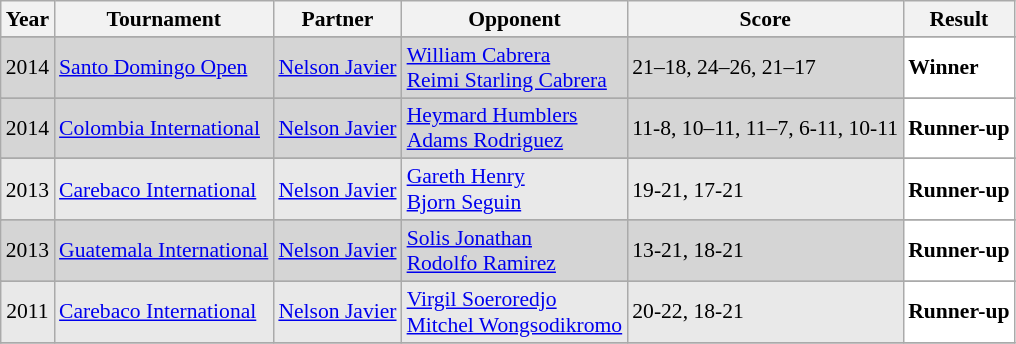<table class="sortable wikitable" style="font-size: 90%;">
<tr>
<th>Year</th>
<th>Tournament</th>
<th>Partner</th>
<th>Opponent</th>
<th>Score</th>
<th>Result</th>
</tr>
<tr>
</tr>
<tr style="background:#D5D5D5">
<td align="center">2014</td>
<td align="left"><a href='#'>Santo Domingo Open</a></td>
<td align="left"> <a href='#'>Nelson Javier</a></td>
<td align="left"> <a href='#'>William Cabrera</a><br> <a href='#'>Reimi Starling Cabrera</a></td>
<td align="left">21–18, 24–26, 21–17</td>
<td style="text-align:left; background:white"> <strong>Winner</strong></td>
</tr>
<tr>
</tr>
<tr style="background:#D5D5D5">
<td align="center">2014</td>
<td align="left"><a href='#'>Colombia International</a></td>
<td align="left"> <a href='#'>Nelson Javier</a></td>
<td align="left"> <a href='#'>Heymard Humblers</a><br> <a href='#'>Adams Rodriguez</a></td>
<td align="left">11-8, 10–11, 11–7, 6-11, 10-11</td>
<td style="text-align:left; background:white"> <strong>Runner-up</strong></td>
</tr>
<tr>
</tr>
<tr style="background:#E9E9E9">
<td align="center">2013</td>
<td align="left"><a href='#'>Carebaco International</a></td>
<td align="left"> <a href='#'>Nelson Javier</a></td>
<td align="left"> <a href='#'>Gareth Henry</a><br> <a href='#'>Bjorn Seguin</a></td>
<td align="left">19-21, 17-21</td>
<td style="text-align:left; background:white"> <strong>Runner-up</strong></td>
</tr>
<tr>
</tr>
<tr style="background:#D5D5D5">
<td align="center">2013</td>
<td align="left"><a href='#'>Guatemala International</a></td>
<td align="left"> <a href='#'>Nelson Javier</a></td>
<td align="left"> <a href='#'>Solis Jonathan</a><br> <a href='#'>Rodolfo Ramirez</a></td>
<td align="left">13-21, 18-21</td>
<td style="text-align:left; background:white"> <strong>Runner-up</strong></td>
</tr>
<tr>
</tr>
<tr style="background:#E9E9E9">
<td align="center">2011</td>
<td align="left"><a href='#'>Carebaco International</a></td>
<td align="left"> <a href='#'>Nelson Javier</a></td>
<td align="left"> <a href='#'>Virgil Soeroredjo</a><br> <a href='#'>Mitchel Wongsodikromo</a></td>
<td align="left">20-22, 18-21</td>
<td style="text-align:left; background:white"> <strong>Runner-up</strong></td>
</tr>
<tr>
</tr>
</table>
